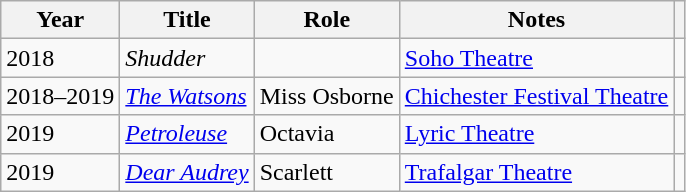<table class="wikitable">
<tr>
<th>Year</th>
<th>Title</th>
<th>Role</th>
<th>Notes</th>
<th></th>
</tr>
<tr>
<td>2018</td>
<td><em>Shudder</em></td>
<td></td>
<td><a href='#'>Soho Theatre</a></td>
<td align="center"></td>
</tr>
<tr>
<td>2018–2019</td>
<td><em><a href='#'>The Watsons</a></em></td>
<td>Miss Osborne</td>
<td><a href='#'>Chichester Festival Theatre</a></td>
<td align="center"></td>
</tr>
<tr>
<td>2019</td>
<td><em><a href='#'>Petroleuse</a></em></td>
<td>Octavia</td>
<td><a href='#'>Lyric Theatre</a></td>
<td align="center"></td>
</tr>
<tr>
<td>2019</td>
<td><em><a href='#'>Dear Audrey</a></em></td>
<td>Scarlett</td>
<td><a href='#'>Trafalgar Theatre</a></td>
<td align="center"></td>
</tr>
</table>
